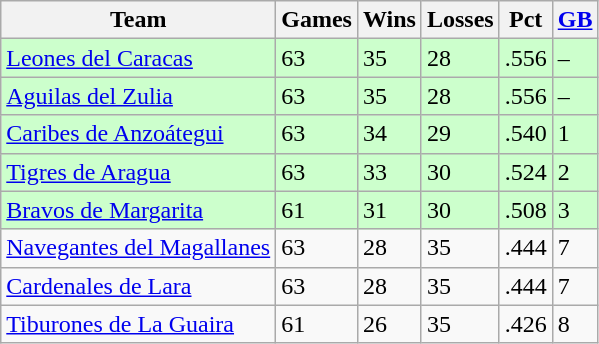<table class="wikitable">
<tr>
<th>Team</th>
<th>Games</th>
<th>Wins</th>
<th>Losses</th>
<th>Pct</th>
<th><a href='#'>GB</a></th>
</tr>
<tr style="background:#cfc;">
<td><a href='#'>Leones del Caracas</a></td>
<td>63</td>
<td>35</td>
<td>28</td>
<td>.556</td>
<td>–</td>
</tr>
<tr style="background:#cfc;">
<td><a href='#'>Aguilas del Zulia</a></td>
<td>63</td>
<td>35</td>
<td>28</td>
<td>.556</td>
<td>–</td>
</tr>
<tr style="background:#cfc;">
<td><a href='#'>Caribes de Anzoátegui</a></td>
<td>63</td>
<td>34</td>
<td>29</td>
<td>.540</td>
<td>1</td>
</tr>
<tr style="background:#cfc;">
<td><a href='#'>Tigres de Aragua</a></td>
<td>63</td>
<td>33</td>
<td>30</td>
<td>.524</td>
<td>2</td>
</tr>
<tr style="background:#cfc;">
<td><a href='#'>Bravos de Margarita</a></td>
<td>61</td>
<td>31</td>
<td>30</td>
<td>.508</td>
<td>3</td>
</tr>
<tr>
<td><a href='#'>Navegantes del Magallanes</a></td>
<td>63</td>
<td>28</td>
<td>35</td>
<td>.444</td>
<td>7</td>
</tr>
<tr>
<td><a href='#'>Cardenales de Lara</a></td>
<td>63</td>
<td>28</td>
<td>35</td>
<td>.444</td>
<td>7</td>
</tr>
<tr>
<td><a href='#'>Tiburones de La Guaira</a></td>
<td>61</td>
<td>26</td>
<td>35</td>
<td>.426</td>
<td>8</td>
</tr>
</table>
